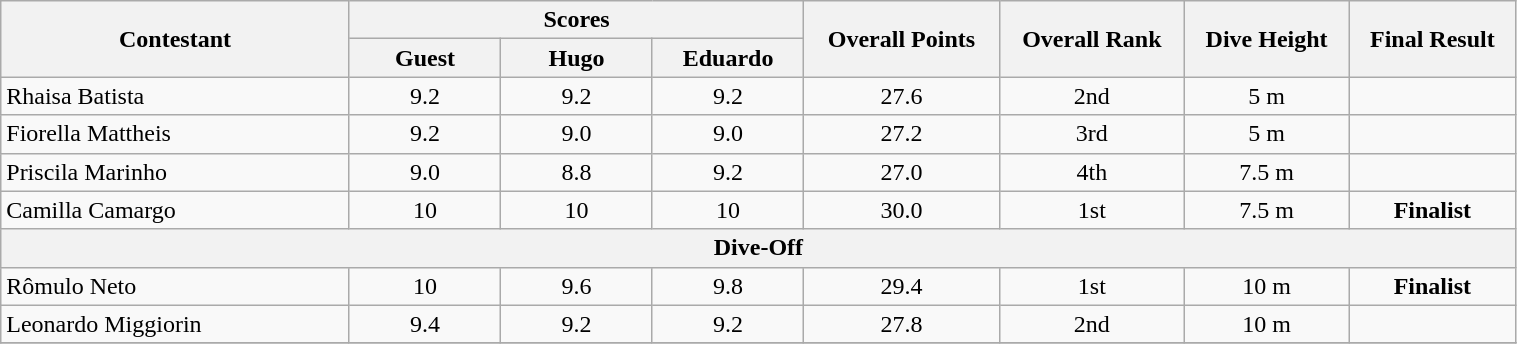<table class="wikitable" style="text-align:center; width:80%;">
<tr>
<th style="width:23%;" rowspan="2">Contestant</th>
<th colspan="3">Scores</th>
<th rowspan="2">Overall Points</th>
<th rowspan="2">Overall Rank</th>
<th rowspan="2">Dive Height</th>
<th rowspan="2">Final Result</th>
</tr>
<tr>
<th style="width:10%;">Guest</th>
<th style="width:10%;">Hugo</th>
<th style="width:10%;">Eduardo</th>
</tr>
<tr>
<td align="left">Rhaisa Batista</td>
<td>9.2</td>
<td>9.2</td>
<td>9.2</td>
<td>27.6</td>
<td>2nd</td>
<td>5 m</td>
<td></td>
</tr>
<tr>
<td align="left">Fiorella Mattheis</td>
<td>9.2</td>
<td>9.0</td>
<td>9.0</td>
<td>27.2</td>
<td>3rd</td>
<td>5 m</td>
<td></td>
</tr>
<tr>
<td align="left">Priscila Marinho</td>
<td>9.0</td>
<td>8.8</td>
<td>9.2</td>
<td>27.0</td>
<td>4th</td>
<td>7.5 m</td>
<td></td>
</tr>
<tr>
<td align="left">Camilla Camargo</td>
<td>10</td>
<td>10</td>
<td>10</td>
<td>30.0</td>
<td>1st</td>
<td>7.5 m</td>
<td><strong>Finalist</strong></td>
</tr>
<tr>
<th colspan=8>Dive-Off</th>
</tr>
<tr>
<td align="left">Rômulo Neto</td>
<td>10</td>
<td>9.6</td>
<td>9.8</td>
<td>29.4</td>
<td>1st</td>
<td>10 m</td>
<td><strong>Finalist</strong></td>
</tr>
<tr>
<td align="left">Leonardo Miggiorin</td>
<td>9.4</td>
<td>9.2</td>
<td>9.2</td>
<td>27.8</td>
<td>2nd</td>
<td>10 m</td>
<td></td>
</tr>
<tr>
</tr>
</table>
